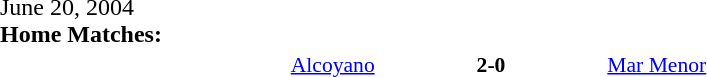<table width=100% cellspacing=1>
<tr>
<th width=20%></th>
<th width=12%></th>
<th width=20%></th>
<th></th>
</tr>
<tr>
<td>June 20, 2004<br><strong>Home Matches:</strong></td>
</tr>
<tr style=font-size:90%>
<td align=right><a href='#'>Alcoyano</a></td>
<td align=center><strong>2-0</strong></td>
<td><a href='#'>Mar Menor</a></td>
</tr>
</table>
